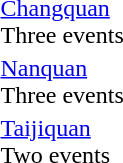<table>
<tr>
<td><a href='#'>Changquan</a><br>Three events</td>
<td></td>
<td></td>
<td></td>
</tr>
<tr>
<td><a href='#'>Nanquan</a><br>Three events</td>
<td></td>
<td></td>
<td></td>
</tr>
<tr>
<td><a href='#'>Taijiquan</a><br>Two events</td>
<td></td>
<td></td>
<td></td>
</tr>
</table>
